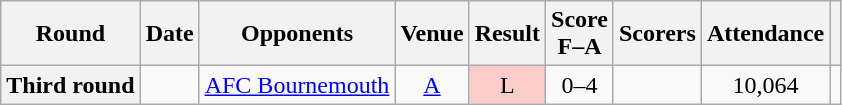<table class="wikitable sortable plainrowheaders" style=text-align:center>
<tr>
<th scope=col>Round</th>
<th scope=col>Date</th>
<th scope=col>Opponents</th>
<th scope=col>Venue</th>
<th scope=col>Result</th>
<th scope=col>Score<br>F–A</th>
<th scope=col class=unsortable>Scorers</th>
<th scope=col>Attendance</th>
<th scope=col class=unsortable></th>
</tr>
<tr>
<th scope=row>Third round</th>
<td align=left></td>
<td align=left><a href='#'>AFC Bournemouth</a></td>
<td><a href='#'>A</a></td>
<td style=background-color:#FFCCCC>L</td>
<td>0–4</td>
<td align=left></td>
<td>10,064</td>
<td></td>
</tr>
</table>
